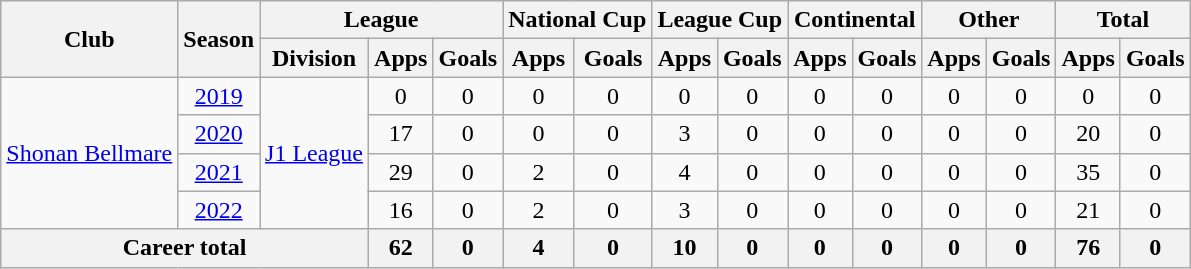<table class="wikitable" style="text-align: center">
<tr>
<th rowspan="2">Club</th>
<th rowspan="2">Season</th>
<th colspan="3">League</th>
<th colspan="2">National Cup</th>
<th colspan="2">League Cup</th>
<th colspan="2">Continental</th>
<th colspan="2">Other</th>
<th colspan="2">Total</th>
</tr>
<tr>
<th>Division</th>
<th>Apps</th>
<th>Goals</th>
<th>Apps</th>
<th>Goals</th>
<th>Apps</th>
<th>Goals</th>
<th>Apps</th>
<th>Goals</th>
<th>Apps</th>
<th>Goals</th>
<th>Apps</th>
<th>Goals</th>
</tr>
<tr>
<td rowspan="4"><a href='#'>Shonan Bellmare</a></td>
<td><a href='#'>2019</a></td>
<td rowspan="4"><a href='#'>J1 League</a></td>
<td>0</td>
<td>0</td>
<td>0</td>
<td>0</td>
<td>0</td>
<td>0</td>
<td>0</td>
<td>0</td>
<td>0</td>
<td>0</td>
<td>0</td>
<td>0</td>
</tr>
<tr>
<td><a href='#'>2020</a></td>
<td>17</td>
<td>0</td>
<td>0</td>
<td>0</td>
<td>3</td>
<td>0</td>
<td>0</td>
<td>0</td>
<td>0</td>
<td>0</td>
<td>20</td>
<td>0</td>
</tr>
<tr>
<td><a href='#'>2021</a></td>
<td>29</td>
<td>0</td>
<td>2</td>
<td>0</td>
<td>4</td>
<td>0</td>
<td>0</td>
<td>0</td>
<td>0</td>
<td>0</td>
<td>35</td>
<td>0</td>
</tr>
<tr>
<td><a href='#'>2022</a></td>
<td>16</td>
<td>0</td>
<td>2</td>
<td>0</td>
<td>3</td>
<td>0</td>
<td>0</td>
<td>0</td>
<td>0</td>
<td>0</td>
<td>21</td>
<td>0</td>
</tr>
<tr>
<th colspan="3">Career total</th>
<th>62</th>
<th>0</th>
<th>4</th>
<th>0</th>
<th>10</th>
<th>0</th>
<th>0</th>
<th>0</th>
<th>0</th>
<th>0</th>
<th>76</th>
<th>0</th>
</tr>
</table>
